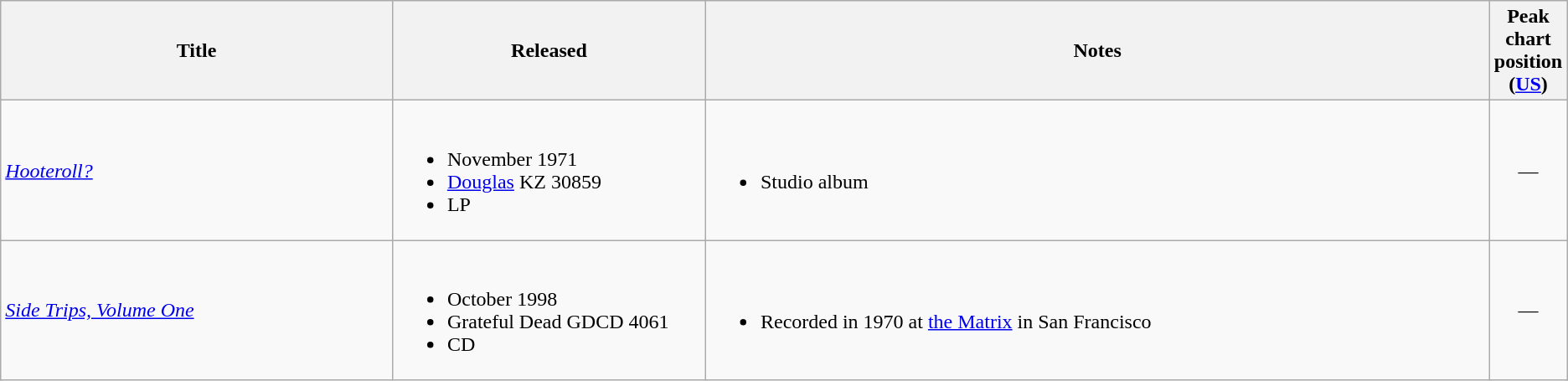<table class="wikitable">
<tr>
<th scope="col" width=25%>Title</th>
<th scope="col" width=20%>Released</th>
<th scope="col" width=50%>Notes</th>
<th scope="col" width=5%>Peak chart position (<a href='#'>US</a>)</th>
</tr>
<tr>
<td><em><a href='#'>Hooteroll?</a></em></td>
<td><br><ul><li>November 1971</li><li><a href='#'>Douglas</a> KZ 30859</li><li>LP</li></ul></td>
<td><br><ul><li>Studio album</li></ul></td>
<td align="center">—</td>
</tr>
<tr>
<td><em><a href='#'>Side Trips, Volume One</a></em></td>
<td><br><ul><li>October 1998</li><li>Grateful Dead GDCD 4061</li><li>CD</li></ul></td>
<td><br><ul><li>Recorded in 1970 at <a href='#'>the Matrix</a> in San Francisco</li></ul></td>
<td align="center">—</td>
</tr>
</table>
